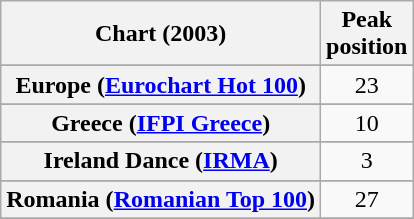<table class="wikitable sortable plainrowheaders" style="text-align:center">
<tr>
<th>Chart (2003)</th>
<th>Peak<br>position</th>
</tr>
<tr>
</tr>
<tr>
</tr>
<tr>
</tr>
<tr>
</tr>
<tr>
<th scope="row">Europe (<a href='#'>Eurochart Hot 100</a>)</th>
<td>23</td>
</tr>
<tr>
</tr>
<tr>
</tr>
<tr>
<th scope="row">Greece (<a href='#'>IFPI Greece</a>)</th>
<td>10</td>
</tr>
<tr>
</tr>
<tr>
</tr>
<tr>
<th scope="row">Ireland Dance (<a href='#'>IRMA</a>)</th>
<td>3</td>
</tr>
<tr>
</tr>
<tr>
</tr>
<tr>
</tr>
<tr>
<th scope="row">Romania (<a href='#'>Romanian Top 100</a>)</th>
<td>27</td>
</tr>
<tr>
</tr>
<tr>
</tr>
<tr>
</tr>
<tr>
</tr>
</table>
